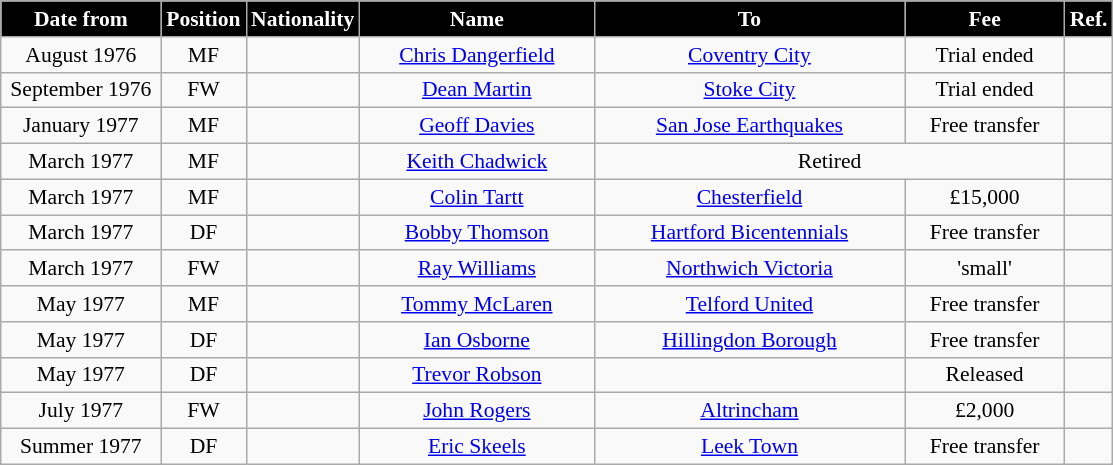<table class="wikitable" style="text-align:center; font-size:90%; ">
<tr>
<th style="background:#000000; color:white; width:100px;">Date from</th>
<th style="background:#000000; color:white; width:50px;">Position</th>
<th style="background:#000000; color:white; width:50px;">Nationality</th>
<th style="background:#000000; color:white; width:150px;">Name</th>
<th style="background:#000000; color:white; width:200px;">To</th>
<th style="background:#000000; color:white; width:100px;">Fee</th>
<th style="background:#000000; color:white; width:25px;">Ref.</th>
</tr>
<tr>
<td>August 1976</td>
<td>MF</td>
<td></td>
<td><a href='#'>Chris Dangerfield</a></td>
<td><a href='#'>Coventry City</a></td>
<td>Trial ended</td>
<td></td>
</tr>
<tr>
<td>September 1976</td>
<td>FW</td>
<td></td>
<td><a href='#'>Dean Martin</a></td>
<td><a href='#'>Stoke City</a></td>
<td>Trial ended</td>
<td></td>
</tr>
<tr>
<td>January 1977</td>
<td>MF</td>
<td></td>
<td><a href='#'>Geoff Davies</a></td>
<td> <a href='#'>San Jose Earthquakes</a></td>
<td>Free transfer</td>
<td></td>
</tr>
<tr>
<td>March 1977</td>
<td>MF</td>
<td></td>
<td><a href='#'>Keith Chadwick</a></td>
<td colspan="2">Retired</td>
<td></td>
</tr>
<tr>
<td>March 1977</td>
<td>MF</td>
<td></td>
<td><a href='#'>Colin Tartt</a></td>
<td><a href='#'>Chesterfield</a></td>
<td>£15,000</td>
<td></td>
</tr>
<tr>
<td>March 1977</td>
<td>DF</td>
<td></td>
<td><a href='#'>Bobby Thomson</a></td>
<td> <a href='#'>Hartford Bicentennials</a></td>
<td>Free transfer</td>
<td></td>
</tr>
<tr>
<td>March 1977</td>
<td>FW</td>
<td></td>
<td><a href='#'>Ray Williams</a></td>
<td><a href='#'>Northwich Victoria</a></td>
<td>'small'</td>
<td></td>
</tr>
<tr>
<td>May 1977</td>
<td>MF</td>
<td></td>
<td><a href='#'>Tommy McLaren</a></td>
<td><a href='#'>Telford United</a></td>
<td>Free transfer</td>
<td></td>
</tr>
<tr>
<td>May 1977</td>
<td>DF</td>
<td></td>
<td><a href='#'>Ian Osborne</a></td>
<td><a href='#'>Hillingdon Borough</a></td>
<td>Free transfer</td>
<td></td>
</tr>
<tr>
<td>May 1977</td>
<td>DF</td>
<td></td>
<td><a href='#'>Trevor Robson</a></td>
<td></td>
<td>Released</td>
<td></td>
</tr>
<tr>
<td>July 1977</td>
<td>FW</td>
<td></td>
<td><a href='#'>John Rogers</a></td>
<td><a href='#'>Altrincham</a></td>
<td>£2,000</td>
<td></td>
</tr>
<tr>
<td>Summer 1977</td>
<td>DF</td>
<td></td>
<td><a href='#'>Eric Skeels</a></td>
<td><a href='#'>Leek Town</a></td>
<td>Free transfer</td>
<td></td>
</tr>
</table>
